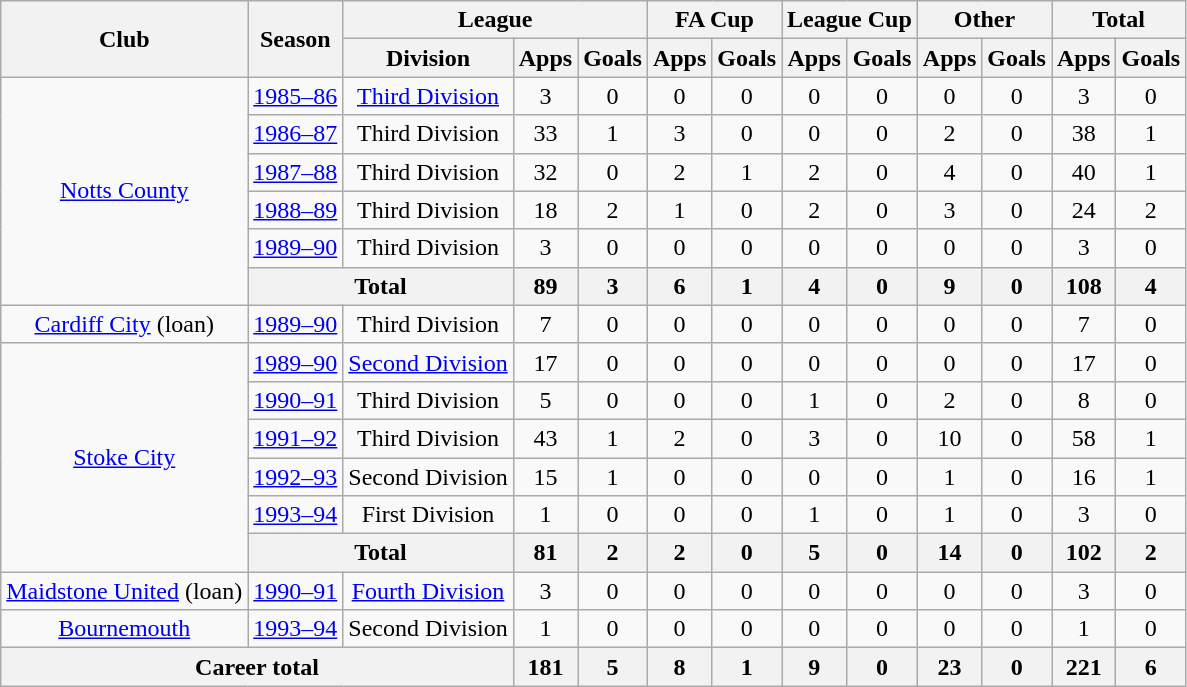<table class="wikitable" style="text-align: center;">
<tr>
<th rowspan="2">Club</th>
<th rowspan="2">Season</th>
<th colspan="3">League</th>
<th colspan="2">FA Cup</th>
<th colspan="2">League Cup</th>
<th colspan="2">Other</th>
<th colspan="2">Total</th>
</tr>
<tr>
<th>Division</th>
<th>Apps</th>
<th>Goals</th>
<th>Apps</th>
<th>Goals</th>
<th>Apps</th>
<th>Goals</th>
<th>Apps</th>
<th>Goals</th>
<th>Apps</th>
<th>Goals</th>
</tr>
<tr>
<td rowspan="6"><a href='#'>Notts County</a></td>
<td><a href='#'>1985–86</a></td>
<td><a href='#'>Third Division</a></td>
<td>3</td>
<td>0</td>
<td>0</td>
<td>0</td>
<td>0</td>
<td>0</td>
<td>0</td>
<td>0</td>
<td>3</td>
<td>0</td>
</tr>
<tr>
<td><a href='#'>1986–87</a></td>
<td>Third Division</td>
<td>33</td>
<td>1</td>
<td>3</td>
<td>0</td>
<td>0</td>
<td>0</td>
<td>2</td>
<td>0</td>
<td>38</td>
<td>1</td>
</tr>
<tr>
<td><a href='#'>1987–88</a></td>
<td>Third Division</td>
<td>32</td>
<td>0</td>
<td>2</td>
<td>1</td>
<td>2</td>
<td>0</td>
<td>4</td>
<td>0</td>
<td>40</td>
<td>1</td>
</tr>
<tr>
<td><a href='#'>1988–89</a></td>
<td>Third Division</td>
<td>18</td>
<td>2</td>
<td>1</td>
<td>0</td>
<td>2</td>
<td>0</td>
<td>3</td>
<td>0</td>
<td>24</td>
<td>2</td>
</tr>
<tr>
<td><a href='#'>1989–90</a></td>
<td>Third Division</td>
<td>3</td>
<td>0</td>
<td>0</td>
<td>0</td>
<td>0</td>
<td>0</td>
<td>0</td>
<td>0</td>
<td>3</td>
<td>0</td>
</tr>
<tr>
<th colspan="2">Total</th>
<th>89</th>
<th>3</th>
<th>6</th>
<th>1</th>
<th>4</th>
<th>0</th>
<th>9</th>
<th>0</th>
<th>108</th>
<th>4</th>
</tr>
<tr>
<td><a href='#'>Cardiff City</a> (loan)</td>
<td><a href='#'>1989–90</a></td>
<td>Third Division</td>
<td>7</td>
<td>0</td>
<td>0</td>
<td>0</td>
<td>0</td>
<td>0</td>
<td>0</td>
<td>0</td>
<td>7</td>
<td>0</td>
</tr>
<tr>
<td rowspan="6"><a href='#'>Stoke City</a></td>
<td><a href='#'>1989–90</a></td>
<td><a href='#'>Second Division</a></td>
<td>17</td>
<td>0</td>
<td>0</td>
<td>0</td>
<td>0</td>
<td>0</td>
<td>0</td>
<td>0</td>
<td>17</td>
<td>0</td>
</tr>
<tr>
<td><a href='#'>1990–91</a></td>
<td>Third Division</td>
<td>5</td>
<td>0</td>
<td>0</td>
<td>0</td>
<td>1</td>
<td>0</td>
<td>2</td>
<td>0</td>
<td>8</td>
<td>0</td>
</tr>
<tr>
<td><a href='#'>1991–92</a></td>
<td>Third Division</td>
<td>43</td>
<td>1</td>
<td>2</td>
<td>0</td>
<td>3</td>
<td>0</td>
<td>10</td>
<td>0</td>
<td>58</td>
<td>1</td>
</tr>
<tr>
<td><a href='#'>1992–93</a></td>
<td>Second Division</td>
<td>15</td>
<td>1</td>
<td>0</td>
<td>0</td>
<td>0</td>
<td>0</td>
<td>1</td>
<td>0</td>
<td>16</td>
<td>1</td>
</tr>
<tr>
<td><a href='#'>1993–94</a></td>
<td>First Division</td>
<td>1</td>
<td>0</td>
<td>0</td>
<td>0</td>
<td>1</td>
<td>0</td>
<td>1</td>
<td>0</td>
<td>3</td>
<td>0</td>
</tr>
<tr>
<th colspan="2">Total</th>
<th>81</th>
<th>2</th>
<th>2</th>
<th>0</th>
<th>5</th>
<th>0</th>
<th>14</th>
<th>0</th>
<th>102</th>
<th>2</th>
</tr>
<tr>
<td><a href='#'>Maidstone United</a> (loan)</td>
<td><a href='#'>1990–91</a></td>
<td><a href='#'>Fourth Division</a></td>
<td>3</td>
<td>0</td>
<td>0</td>
<td>0</td>
<td>0</td>
<td>0</td>
<td>0</td>
<td>0</td>
<td>3</td>
<td>0</td>
</tr>
<tr>
<td><a href='#'>Bournemouth</a></td>
<td><a href='#'>1993–94</a></td>
<td>Second Division</td>
<td>1</td>
<td>0</td>
<td>0</td>
<td>0</td>
<td>0</td>
<td>0</td>
<td>0</td>
<td>0</td>
<td>1</td>
<td>0</td>
</tr>
<tr>
<th colspan="3">Career total</th>
<th>181</th>
<th>5</th>
<th>8</th>
<th>1</th>
<th>9</th>
<th>0</th>
<th>23</th>
<th>0</th>
<th>221</th>
<th>6</th>
</tr>
</table>
